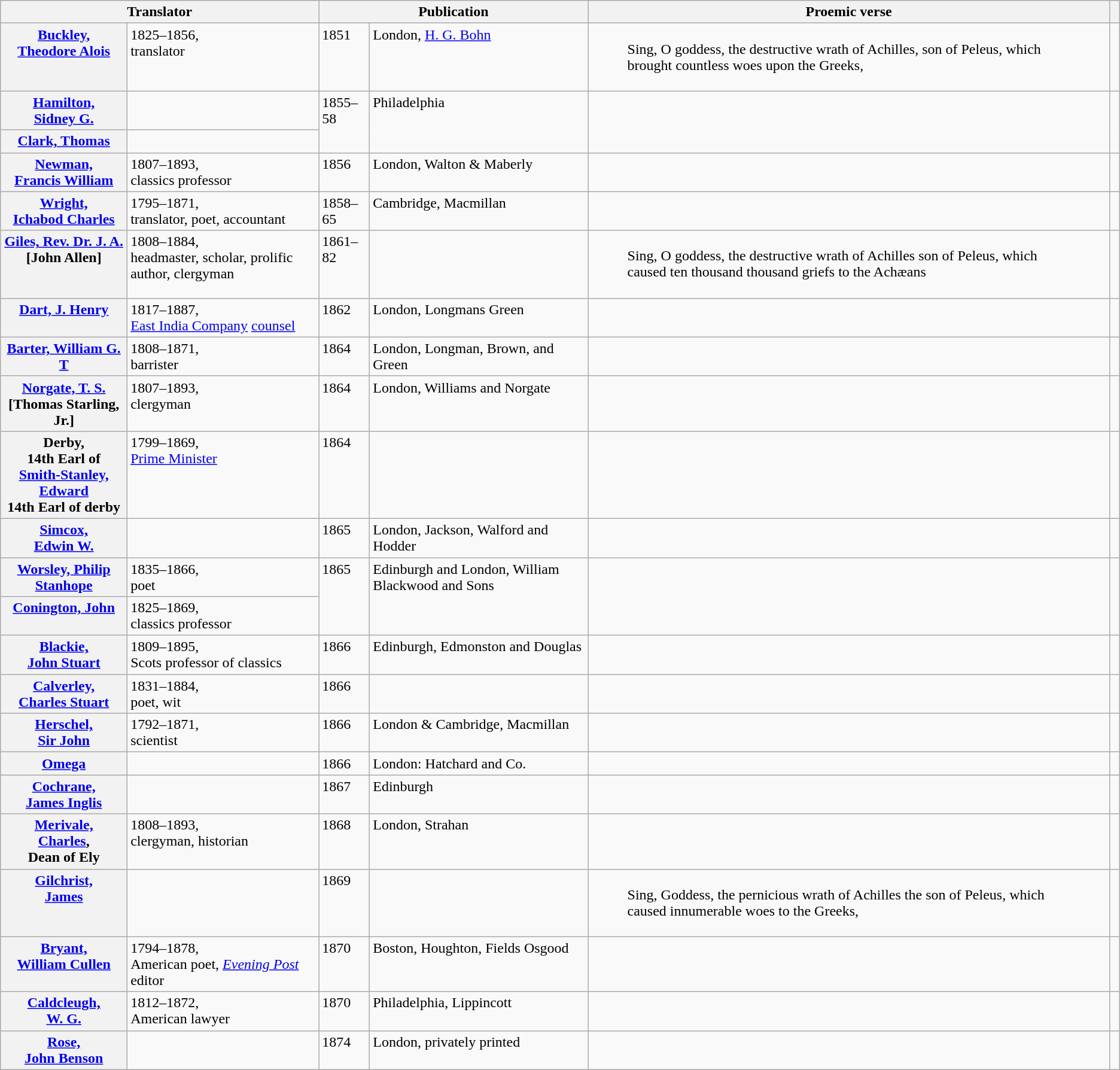<table class="wikitable" ">
<tr>
<th scope="col" colspan="2">Translator</th>
<th scope="col" colspan="2">Publication</th>
<th scope="col">Proemic verse</th>
<th scope="col"></th>
</tr>
<tr valign="top">
<th><a href='#'>Buckley,<br>Theodore Alois</a></th>
<td>1825–1856,<br>translator</td>
<td>1851</td>
<td>London, <a href='#'>H. G. Bohn</a></td>
<td><blockquote>Sing, O goddess, the destructive wrath of Achilles, son of Peleus, which brought countless woes upon the Greeks,</blockquote></td>
<td></td>
</tr>
<tr valign="top">
<th><a href='#'>Hamilton,<br>Sidney G.</a></th>
<td> </td>
<td rowspan="2">1855–58</td>
<td rowspan="2">Philadelphia</td>
<td rowspan="2"> </td>
<td rowspan="2"> </td>
</tr>
<tr valign="top">
<th><a href='#'>Clark, Thomas</a></th>
<td> </td>
</tr>
<tr valign="top">
<th><a href='#'>Newman,<br>Francis William</a></th>
<td>1807–1893,<br>classics professor</td>
<td>1856</td>
<td>London, Walton & Maberly</td>
<td><blockquote></blockquote></td>
<td></td>
</tr>
<tr valign="top">
<th><a href='#'>Wright,<br>Ichabod Charles</a></th>
<td>1795–1871,<br>translator, poet, accountant</td>
<td>1858–65</td>
<td>Cambridge, Macmillan</td>
<td> </td>
<td> </td>
</tr>
<tr valign="top">
<th><a href='#'>Giles, Rev. Dr. J. A.</a><br> [John Allen]</th>
<td>1808–1884,<br>headmaster, scholar, prolific author, clergyman</td>
<td>1861–82</td>
<td> </td>
<td><blockquote>Sing, O goddess, the destructive wrath of Achilles son of Peleus, which caused ten thousand thousand griefs to the Achæans</blockquote></td>
<td></td>
</tr>
<tr valign="top">
<th><a href='#'>Dart, J. Henry</a></th>
<td>1817–1887,<br><a href='#'>East India Company</a> <a href='#'>counsel</a></td>
<td>1862</td>
<td>London, Longmans Green</td>
<td><blockquote></blockquote></td>
<td></td>
</tr>
<tr valign="top">
<th><a href='#'>Barter, William G. T</a></th>
<td>1808–1871,<br>barrister<br></td>
<td>1864</td>
<td>London, Longman, Brown, and Green</td>
<td><blockquote></blockquote></td>
<td></td>
</tr>
<tr valign="top">
<th><a href='#'>Norgate, T. S.</a><br> [Thomas Starling, Jr.]</th>
<td>1807–1893,<br>clergyman</td>
<td>1864</td>
<td>London, Williams and Norgate</td>
<td><blockquote></blockquote></td>
<td></td>
</tr>
<tr valign="top">
<th>Derby,<br>14th Earl of<br><a href='#'>Smith-Stanley, Edward</a><br>14th Earl of derby</th>
<td>1799–1869,<br><a href='#'>Prime Minister</a></td>
<td>1864</td>
<td></td>
<td><blockquote></blockquote></td>
<td></td>
</tr>
<tr valign="top">
<th><a href='#'>Simcox,<br>Edwin W.</a></th>
<td> </td>
<td>1865</td>
<td>London, Jackson, Walford and Hodder</td>
<td> </td>
<td> </td>
</tr>
<tr valign="top">
<th><a href='#'>Worsley, Philip Stanhope</a></th>
<td>1835–1866,<br>poet</td>
<td rowspan="2">1865</td>
<td rowspan="2">Edinburgh and London, William Blackwood and Sons</td>
<td rowspan="2"><blockquote></blockquote></td>
<td rowspan="2"></td>
</tr>
<tr valign="top">
<th><a href='#'>Conington, John</a></th>
<td>1825–1869,<br>classics professor</td>
</tr>
<tr valign="top">
<th><a href='#'>Blackie,<br>John Stuart</a></th>
<td>1809–1895,<br>Scots professor of classics</td>
<td>1866</td>
<td>Edinburgh, Edmonston and Douglas</td>
<td><blockquote></blockquote></td>
<td></td>
</tr>
<tr valign="top">
<th><a href='#'>Calverley,<br>Charles Stuart</a></th>
<td>1831–1884,<br>poet, wit</td>
<td>1866</td>
<td> </td>
<td><blockquote></blockquote></td>
<td></td>
</tr>
<tr valign="top">
<th><a href='#'>Herschel,<br>Sir John</a></th>
<td>1792–1871,<br>scientist</td>
<td>1866</td>
<td>London & Cambridge, Macmillan</td>
<td><blockquote></blockquote></td>
<td></td>
</tr>
<tr valign="top">
<th><a href='#'>Omega</a></th>
<td></td>
<td>1866</td>
<td>London: Hatchard and Co.</td>
<td><blockquote></blockquote></td>
<td></td>
</tr>
<tr valign="top">
<th><a href='#'>Cochrane,<br>James Inglis</a></th>
<td> </td>
<td>1867</td>
<td>Edinburgh</td>
<td><blockquote></blockquote></td>
<td></td>
</tr>
<tr valign="top">
<th><a href='#'>Merivale,<br>Charles</a>,<br>Dean of Ely</th>
<td>1808–1893,<br>clergyman, historian</td>
<td>1868</td>
<td>London, Strahan</td>
<td><blockquote></blockquote></td>
<td></td>
</tr>
<tr valign="top">
<th><a href='#'>Gilchrist,<br>James</a></th>
<td> </td>
<td>1869</td>
<td> </td>
<td><blockquote>Sing, Goddess, the pernicious wrath of Achilles the son of Peleus, which caused innumerable woes to the Greeks,</blockquote></td>
<td></td>
</tr>
<tr valign="top">
<th><a href='#'>Bryant,<br>William Cullen</a></th>
<td>1794–1878,<br>American poet, <em><a href='#'>Evening Post</a></em> editor</td>
<td>1870</td>
<td>Boston, Houghton, Fields Osgood</td>
<td><blockquote></blockquote></td>
<td></td>
</tr>
<tr valign="top">
<th><a href='#'>Caldcleugh,<br>W. G.</a></th>
<td>1812–1872,<br>American lawyer</td>
<td>1870</td>
<td>Philadelphia, Lippincott</td>
<td><blockquote></blockquote></td>
<td></td>
</tr>
<tr valign="top">
<th><a href='#'>Rose,<br>John Benson</a></th>
<td> </td>
<td>1874</td>
<td>London, privately printed</td>
<td> </td>
<td> </td>
</tr>
</table>
